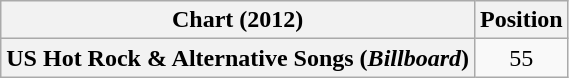<table class="wikitable plainrowheaders" style="text-align:center">
<tr>
<th scope="col">Chart (2012)</th>
<th scope="col">Position</th>
</tr>
<tr>
<th scope="row">US Hot Rock & Alternative Songs (<em>Billboard</em>)</th>
<td>55</td>
</tr>
</table>
